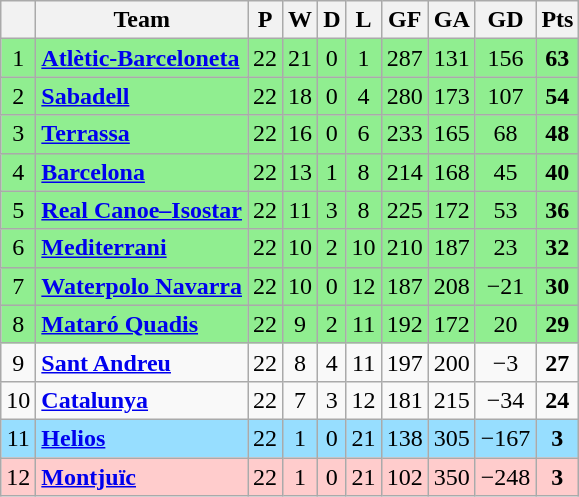<table class="wikitable sortable" style="text-align: center;">
<tr>
<th align="center"></th>
<th align="center">Team</th>
<th align="center">P</th>
<th align="center">W</th>
<th align="center">D</th>
<th align="center">L</th>
<th align="center">GF</th>
<th align="center">GA</th>
<th align="center">GD</th>
<th align="center">Pts</th>
</tr>
<tr style="background: #90EE90;">
<td>1</td>
<td align="left"><strong><a href='#'>Atlètic-Barceloneta</a></strong></td>
<td>22</td>
<td>21</td>
<td>0</td>
<td>1</td>
<td>287</td>
<td>131</td>
<td>156</td>
<td><strong>63</strong></td>
</tr>
<tr style="background: #90EE90;">
<td>2</td>
<td align="left"><strong><a href='#'>Sabadell</a></strong></td>
<td>22</td>
<td>18</td>
<td>0</td>
<td>4</td>
<td>280</td>
<td>173</td>
<td>107</td>
<td><strong>54</strong></td>
</tr>
<tr style="background: #90EE90;">
<td>3</td>
<td align="left"><strong><a href='#'>Terrassa</a></strong></td>
<td>22</td>
<td>16</td>
<td>0</td>
<td>6</td>
<td>233</td>
<td>165</td>
<td>68</td>
<td><strong>48</strong></td>
</tr>
<tr style="background: #90EE90;">
<td>4</td>
<td align="left"><strong><a href='#'>Barcelona</a></strong></td>
<td>22</td>
<td>13</td>
<td>1</td>
<td>8</td>
<td>214</td>
<td>168</td>
<td>45</td>
<td><strong>40</strong></td>
</tr>
<tr style="background: #90EE90;">
<td>5</td>
<td align="left"><strong><a href='#'>Real Canoe–Isostar</a></strong></td>
<td>22</td>
<td>11</td>
<td>3</td>
<td>8</td>
<td>225</td>
<td>172</td>
<td>53</td>
<td><strong>36</strong></td>
</tr>
<tr style="background: #90EE90;">
<td>6</td>
<td align="left"><strong><a href='#'>Mediterrani</a></strong></td>
<td>22</td>
<td>10</td>
<td>2</td>
<td>10</td>
<td>210</td>
<td>187</td>
<td>23</td>
<td><strong>32</strong></td>
</tr>
<tr style="background: #90EE90;">
<td>7</td>
<td align="left"><strong><a href='#'>Waterpolo Navarra</a></strong></td>
<td>22</td>
<td>10</td>
<td>0</td>
<td>12</td>
<td>187</td>
<td>208</td>
<td>−21</td>
<td><strong>30</strong></td>
</tr>
<tr style="background: #90EE90;">
<td>8</td>
<td align="left"><strong><a href='#'>Mataró Quadis</a></strong></td>
<td>22</td>
<td>9</td>
<td>2</td>
<td>11</td>
<td>192</td>
<td>172</td>
<td>20</td>
<td><strong>29</strong></td>
</tr>
<tr>
<td>9</td>
<td align="left"><strong><a href='#'>Sant Andreu</a></strong></td>
<td>22</td>
<td>8</td>
<td>4</td>
<td>11</td>
<td>197</td>
<td>200</td>
<td>−3</td>
<td><strong>27</strong></td>
</tr>
<tr>
<td>10</td>
<td align="left"><strong><a href='#'>Catalunya</a></strong></td>
<td>22</td>
<td>7</td>
<td>3</td>
<td>12</td>
<td>181</td>
<td>215</td>
<td>−34</td>
<td><strong>24</strong></td>
</tr>
<tr style="background:#97DEFF">
<td>11</td>
<td align="left"><strong><a href='#'>Helios</a></strong></td>
<td>22</td>
<td>1</td>
<td>0</td>
<td>21</td>
<td>138</td>
<td>305</td>
<td>−167</td>
<td><strong>3</strong></td>
</tr>
<tr style="background:#FFCCCC">
<td>12</td>
<td align="left"><strong><a href='#'>Montjuïc</a></strong></td>
<td>22</td>
<td>1</td>
<td>0</td>
<td>21</td>
<td>102</td>
<td>350</td>
<td>−248</td>
<td><strong>3</strong></td>
</tr>
</table>
